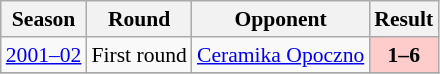<table class=wikitable style="font-size: 90%; style="width: 70%; text-align:center">
<tr>
<th>Season</th>
<th>Round</th>
<th>Opponent</th>
<th>Result</th>
</tr>
<tr>
<td><a href='#'>2001–02</a></td>
<td>First round</td>
<td><a href='#'>Ceramika Opoczno</a></td>
<td align="center" style="background:#FFCCCC;"><strong>1–6</strong></td>
</tr>
<tr>
</tr>
</table>
